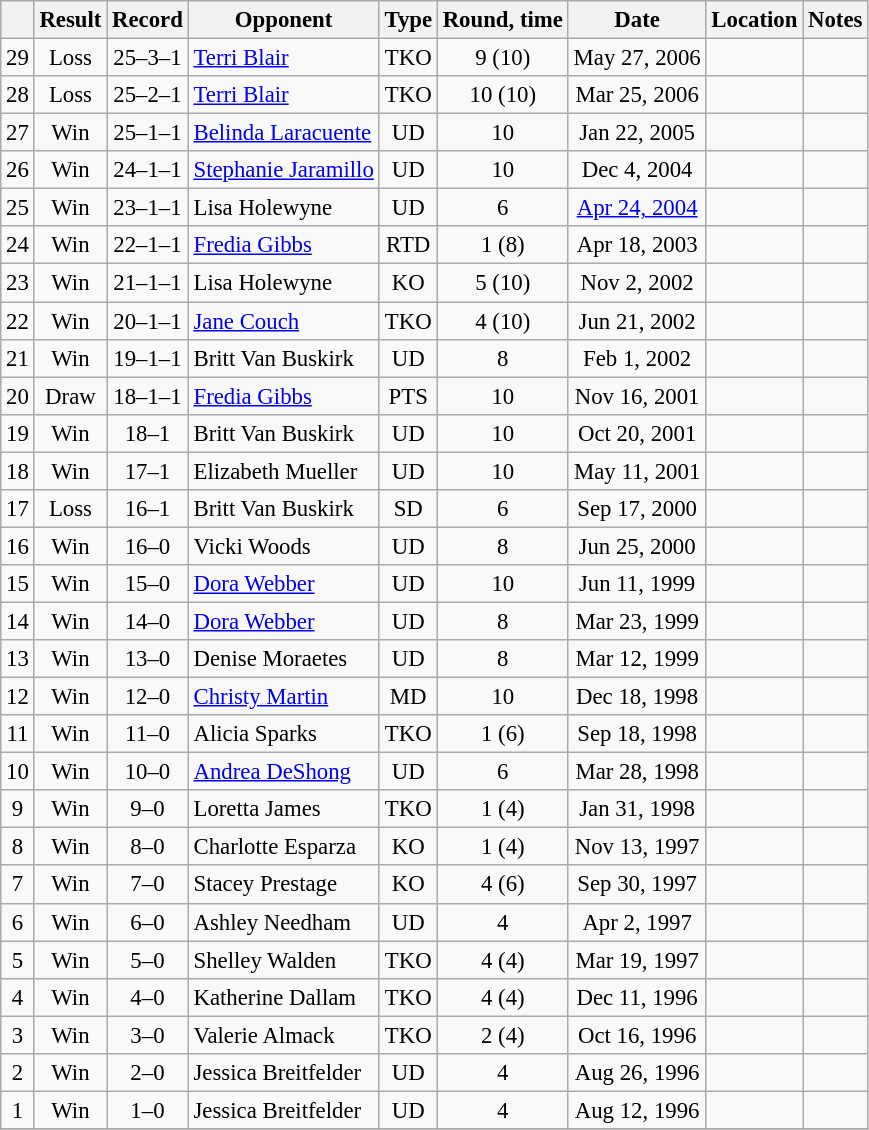<table class="wikitable" style="text-align:center; font-size:95%">
<tr>
<th></th>
<th>Result</th>
<th>Record</th>
<th>Opponent</th>
<th>Type</th>
<th>Round, time</th>
<th>Date</th>
<th>Location</th>
<th>Notes</th>
</tr>
<tr>
<td>29</td>
<td>Loss</td>
<td>25–3–1</td>
<td style="text-align:left;"> <a href='#'>Terri Blair</a></td>
<td>TKO</td>
<td>9 (10)</td>
<td>May 27, 2006</td>
<td style="text-align:left;"> </td>
<td style="text-align:left;"></td>
</tr>
<tr>
<td>28</td>
<td>Loss</td>
<td>25–2–1</td>
<td style="text-align:left;"> <a href='#'>Terri Blair</a></td>
<td>TKO</td>
<td>10 (10)</td>
<td>Mar 25, 2006</td>
<td style="text-align:left;"> </td>
<td style="text-align:left;"></td>
</tr>
<tr>
<td>27</td>
<td>Win</td>
<td>25–1–1</td>
<td style="text-align:left;"> <a href='#'>Belinda Laracuente</a></td>
<td>UD</td>
<td>10</td>
<td>Jan 22, 2005</td>
<td style="text-align:left;"> </td>
<td style="text-align:left;"></td>
</tr>
<tr>
<td>26</td>
<td>Win</td>
<td>24–1–1</td>
<td style="text-align:left;"> <a href='#'>Stephanie Jaramillo</a></td>
<td>UD</td>
<td>10</td>
<td>Dec 4, 2004</td>
<td style="text-align:left;"> </td>
<td style="text-align:left;"></td>
</tr>
<tr>
<td>25</td>
<td>Win</td>
<td>23–1–1</td>
<td style="text-align:left;"> Lisa Holewyne</td>
<td>UD</td>
<td>6</td>
<td><a href='#'>Apr 24, 2004</a></td>
<td style="text-align:left;"> </td>
<td style="text-align:left;"></td>
</tr>
<tr>
<td>24</td>
<td>Win</td>
<td>22–1–1</td>
<td style="text-align:left;"> <a href='#'>Fredia Gibbs</a></td>
<td>RTD</td>
<td>1 (8)</td>
<td>Apr 18, 2003</td>
<td style="text-align:left;"> </td>
<td style="text-align:left;"></td>
</tr>
<tr>
<td>23</td>
<td>Win</td>
<td>21–1–1</td>
<td style="text-align:left;"> Lisa Holewyne</td>
<td>KO</td>
<td>5 (10)</td>
<td>Nov 2, 2002</td>
<td style="text-align:left;"> </td>
<td style="text-align:left;"></td>
</tr>
<tr>
<td>22</td>
<td>Win</td>
<td>20–1–1</td>
<td style="text-align:left;"> <a href='#'>Jane Couch</a></td>
<td>TKO</td>
<td>4 (10)</td>
<td>Jun 21, 2002</td>
<td style="text-align:left;"> </td>
<td style="text-align:left;"></td>
</tr>
<tr>
<td>21</td>
<td>Win</td>
<td>19–1–1</td>
<td style="text-align:left;"> Britt Van Buskirk</td>
<td>UD</td>
<td>8</td>
<td>Feb 1, 2002</td>
<td style="text-align:left;"> </td>
<td style="text-align:left;"></td>
</tr>
<tr>
<td>20</td>
<td>Draw</td>
<td>18–1–1</td>
<td style="text-align:left;"> <a href='#'>Fredia Gibbs</a></td>
<td>PTS</td>
<td>10</td>
<td>Nov 16, 2001</td>
<td style="text-align:left;"> </td>
<td style="text-align:left;"></td>
</tr>
<tr>
<td>19</td>
<td>Win</td>
<td>18–1</td>
<td style="text-align:left;"> Britt Van Buskirk</td>
<td>UD</td>
<td>10</td>
<td>Oct 20, 2001</td>
<td style="text-align:left;"> </td>
<td style="text-align:left;"></td>
</tr>
<tr>
<td>18</td>
<td>Win</td>
<td>17–1</td>
<td style="text-align:left;"> Elizabeth Mueller</td>
<td>UD</td>
<td>10</td>
<td>May 11, 2001</td>
<td style="text-align:left;"> </td>
<td style="text-align:left;"></td>
</tr>
<tr>
<td>17</td>
<td>Loss</td>
<td>16–1</td>
<td style="text-align:left;"> Britt Van Buskirk</td>
<td>SD</td>
<td>6</td>
<td>Sep 17, 2000</td>
<td style="text-align:left;"> </td>
<td style="text-align:left;"></td>
</tr>
<tr>
<td>16</td>
<td>Win</td>
<td>16–0</td>
<td style="text-align:left;"> Vicki Woods</td>
<td>UD</td>
<td>8</td>
<td>Jun 25, 2000</td>
<td style="text-align:left;"> </td>
<td style="text-align:left;"></td>
</tr>
<tr>
<td>15</td>
<td>Win</td>
<td>15–0</td>
<td style="text-align:left;"> <a href='#'>Dora Webber</a></td>
<td>UD</td>
<td>10</td>
<td>Jun 11, 1999</td>
<td style="text-align:left;"> </td>
<td style="text-align:left;"></td>
</tr>
<tr>
<td>14</td>
<td>Win</td>
<td>14–0</td>
<td style="text-align:left;"> <a href='#'>Dora Webber</a></td>
<td>UD</td>
<td>8</td>
<td>Mar 23, 1999</td>
<td style="text-align:left;"> </td>
<td style="text-align:left;"></td>
</tr>
<tr>
<td>13</td>
<td>Win</td>
<td>13–0</td>
<td style="text-align:left;"> Denise Moraetes</td>
<td>UD</td>
<td>8</td>
<td>Mar 12, 1999</td>
<td style="text-align:left;"> </td>
<td style="text-align:left;"></td>
</tr>
<tr>
<td>12</td>
<td>Win</td>
<td>12–0</td>
<td style="text-align:left;"> <a href='#'>Christy Martin</a></td>
<td>MD</td>
<td>10</td>
<td>Dec 18, 1998</td>
<td style="text-align:left;"> </td>
<td style="text-align:left;"></td>
</tr>
<tr>
<td>11</td>
<td>Win</td>
<td>11–0</td>
<td style="text-align:left;"> Alicia Sparks</td>
<td>TKO</td>
<td>1 (6)</td>
<td>Sep 18, 1998</td>
<td style="text-align:left;"> </td>
<td style="text-align:left;"></td>
</tr>
<tr>
<td>10</td>
<td>Win</td>
<td>10–0</td>
<td style="text-align:left;"> <a href='#'>Andrea DeShong</a></td>
<td>UD</td>
<td>6</td>
<td>Mar 28, 1998</td>
<td style="text-align:left;"> </td>
<td style="text-align:left;"></td>
</tr>
<tr>
<td>9</td>
<td>Win</td>
<td>9–0</td>
<td style="text-align:left;"> Loretta James</td>
<td>TKO</td>
<td>1 (4)</td>
<td>Jan 31, 1998</td>
<td style="text-align:left;"> </td>
<td style="text-align:left;"></td>
</tr>
<tr>
<td>8</td>
<td>Win</td>
<td>8–0</td>
<td style="text-align:left;"> Charlotte Esparza</td>
<td>KO</td>
<td>1 (4)</td>
<td>Nov 13, 1997</td>
<td style="text-align:left;"> </td>
<td style="text-align:left;"></td>
</tr>
<tr>
<td>7</td>
<td>Win</td>
<td>7–0</td>
<td style="text-align:left;"> Stacey Prestage</td>
<td>KO</td>
<td>4 (6)</td>
<td>Sep 30, 1997</td>
<td style="text-align:left;"> </td>
<td style="text-align:left;"></td>
</tr>
<tr>
<td>6</td>
<td>Win</td>
<td>6–0</td>
<td style="text-align:left;"> Ashley Needham</td>
<td>UD</td>
<td>4</td>
<td>Apr 2, 1997</td>
<td style="text-align:left;"> </td>
<td style="text-align:left;"></td>
</tr>
<tr>
<td>5</td>
<td>Win</td>
<td>5–0</td>
<td style="text-align:left;"> Shelley Walden</td>
<td>TKO</td>
<td>4 (4)</td>
<td>Mar 19, 1997</td>
<td style="text-align:left;"> </td>
<td style="text-align:left;"></td>
</tr>
<tr>
<td>4</td>
<td>Win</td>
<td>4–0</td>
<td style="text-align:left;"> Katherine Dallam</td>
<td>TKO</td>
<td>4 (4)</td>
<td>Dec 11, 1996</td>
<td style="text-align:left;"> </td>
<td style="text-align:left;"></td>
</tr>
<tr>
<td>3</td>
<td>Win</td>
<td>3–0</td>
<td style="text-align:left;"> Valerie Almack</td>
<td>TKO</td>
<td>2 (4)</td>
<td>Oct 16, 1996</td>
<td style="text-align:left;"> </td>
<td style="text-align:left;"></td>
</tr>
<tr>
<td>2</td>
<td>Win</td>
<td>2–0</td>
<td style="text-align:left;"> Jessica Breitfelder</td>
<td>UD</td>
<td>4</td>
<td>Aug 26, 1996</td>
<td style="text-align:left;"> </td>
<td style="text-align:left;"></td>
</tr>
<tr>
<td>1</td>
<td>Win</td>
<td>1–0</td>
<td style="text-align:left;"> Jessica Breitfelder</td>
<td>UD</td>
<td>4</td>
<td>Aug 12, 1996</td>
<td style="text-align:left;"> </td>
<td style="text-align:left;"></td>
</tr>
<tr>
</tr>
</table>
